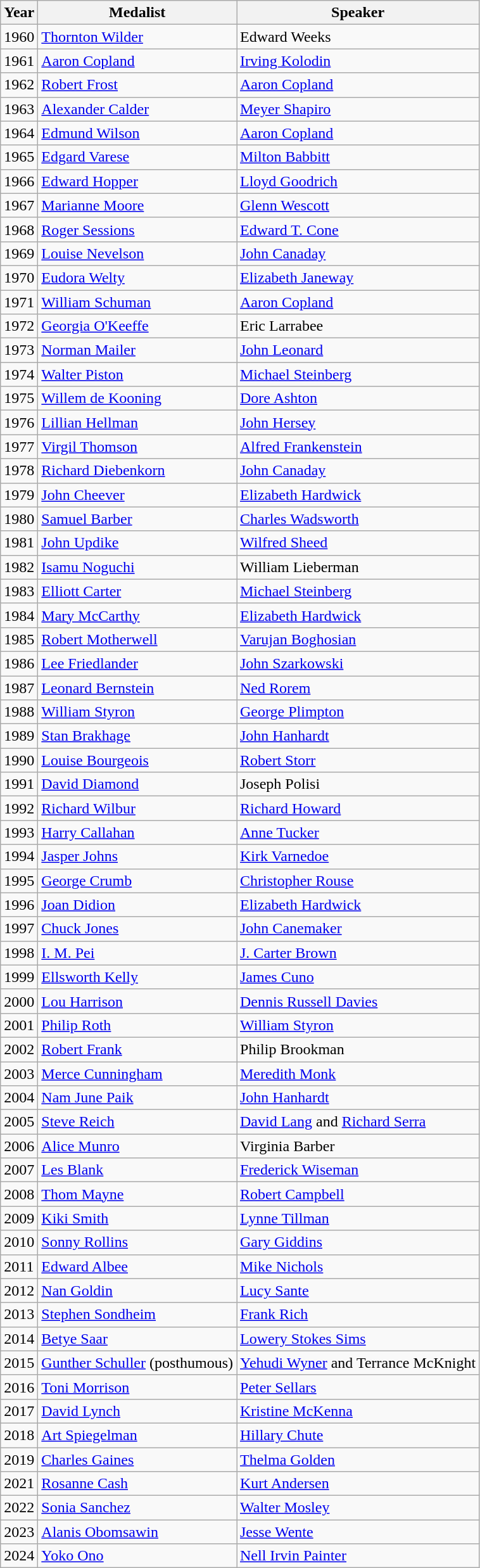<table class="wikitable sortable">
<tr>
<th>Year</th>
<th>Medalist</th>
<th>Speaker</th>
</tr>
<tr>
<td>1960</td>
<td><a href='#'>Thornton Wilder</a></td>
<td>Edward Weeks</td>
</tr>
<tr>
<td>1961</td>
<td><a href='#'>Aaron Copland</a></td>
<td><a href='#'>Irving Kolodin</a></td>
</tr>
<tr>
<td>1962</td>
<td><a href='#'>Robert Frost</a></td>
<td><a href='#'>Aaron Copland</a></td>
</tr>
<tr>
<td>1963</td>
<td><a href='#'>Alexander Calder</a></td>
<td><a href='#'>Meyer Shapiro</a></td>
</tr>
<tr>
<td>1964</td>
<td><a href='#'>Edmund Wilson</a></td>
<td><a href='#'>Aaron Copland</a></td>
</tr>
<tr>
<td>1965</td>
<td><a href='#'>Edgard Varese</a></td>
<td><a href='#'>Milton Babbitt</a></td>
</tr>
<tr>
<td>1966</td>
<td><a href='#'>Edward Hopper</a></td>
<td><a href='#'>Lloyd Goodrich</a></td>
</tr>
<tr>
<td>1967</td>
<td><a href='#'>Marianne Moore</a></td>
<td><a href='#'>Glenn Wescott</a></td>
</tr>
<tr>
<td>1968</td>
<td><a href='#'>Roger Sessions</a></td>
<td><a href='#'>Edward T. Cone</a></td>
</tr>
<tr>
<td>1969</td>
<td><a href='#'>Louise Nevelson</a></td>
<td><a href='#'>John Canaday</a></td>
</tr>
<tr>
<td>1970</td>
<td><a href='#'>Eudora Welty</a></td>
<td><a href='#'>Elizabeth Janeway</a></td>
</tr>
<tr>
<td>1971</td>
<td><a href='#'>William Schuman</a></td>
<td><a href='#'>Aaron Copland</a></td>
</tr>
<tr>
<td>1972</td>
<td><a href='#'>Georgia O'Keeffe</a></td>
<td>Eric Larrabee</td>
</tr>
<tr>
<td>1973</td>
<td><a href='#'>Norman Mailer</a></td>
<td><a href='#'>John Leonard</a></td>
</tr>
<tr>
<td>1974</td>
<td><a href='#'>Walter Piston</a></td>
<td><a href='#'>Michael Steinberg</a></td>
</tr>
<tr>
<td>1975</td>
<td><a href='#'>Willem de Kooning</a></td>
<td><a href='#'>Dore Ashton</a></td>
</tr>
<tr>
<td>1976</td>
<td><a href='#'>Lillian Hellman</a></td>
<td><a href='#'>John Hersey</a></td>
</tr>
<tr>
<td>1977</td>
<td><a href='#'>Virgil Thomson</a></td>
<td><a href='#'>Alfred Frankenstein</a></td>
</tr>
<tr>
<td>1978</td>
<td><a href='#'>Richard Diebenkorn</a></td>
<td><a href='#'>John Canaday</a></td>
</tr>
<tr>
<td>1979</td>
<td><a href='#'>John Cheever</a></td>
<td><a href='#'>Elizabeth Hardwick</a></td>
</tr>
<tr>
<td>1980</td>
<td><a href='#'>Samuel Barber</a></td>
<td><a href='#'>Charles Wadsworth</a></td>
</tr>
<tr>
<td>1981</td>
<td><a href='#'>John Updike</a></td>
<td><a href='#'>Wilfred Sheed</a></td>
</tr>
<tr>
<td>1982</td>
<td><a href='#'>Isamu Noguchi</a></td>
<td>William Lieberman</td>
</tr>
<tr>
<td>1983</td>
<td><a href='#'>Elliott Carter</a></td>
<td><a href='#'>Michael Steinberg</a></td>
</tr>
<tr>
<td>1984</td>
<td><a href='#'>Mary McCarthy</a></td>
<td><a href='#'>Elizabeth Hardwick</a></td>
</tr>
<tr>
<td>1985</td>
<td><a href='#'>Robert Motherwell</a></td>
<td><a href='#'>Varujan Boghosian</a></td>
</tr>
<tr>
<td>1986</td>
<td><a href='#'>Lee Friedlander</a></td>
<td><a href='#'>John Szarkowski</a></td>
</tr>
<tr>
<td>1987</td>
<td><a href='#'>Leonard Bernstein</a></td>
<td><a href='#'>Ned Rorem</a></td>
</tr>
<tr>
<td>1988</td>
<td><a href='#'>William Styron</a></td>
<td><a href='#'>George Plimpton</a></td>
</tr>
<tr>
<td>1989</td>
<td><a href='#'>Stan Brakhage</a></td>
<td><a href='#'>John Hanhardt</a></td>
</tr>
<tr>
<td>1990</td>
<td><a href='#'>Louise Bourgeois</a></td>
<td><a href='#'>Robert Storr</a></td>
</tr>
<tr>
<td>1991</td>
<td><a href='#'>David Diamond</a></td>
<td>Joseph Polisi</td>
</tr>
<tr>
<td>1992</td>
<td><a href='#'>Richard Wilbur</a></td>
<td><a href='#'>Richard Howard</a></td>
</tr>
<tr>
<td>1993</td>
<td><a href='#'>Harry Callahan</a></td>
<td><a href='#'>Anne Tucker</a></td>
</tr>
<tr>
<td>1994</td>
<td><a href='#'>Jasper Johns</a></td>
<td><a href='#'>Kirk Varnedoe</a></td>
</tr>
<tr>
<td>1995</td>
<td><a href='#'>George Crumb</a></td>
<td><a href='#'>Christopher Rouse</a></td>
</tr>
<tr>
<td>1996</td>
<td><a href='#'>Joan Didion</a></td>
<td><a href='#'>Elizabeth Hardwick</a></td>
</tr>
<tr>
<td>1997</td>
<td><a href='#'>Chuck Jones</a></td>
<td><a href='#'>John Canemaker</a></td>
</tr>
<tr>
<td>1998</td>
<td><a href='#'>I. M. Pei</a></td>
<td><a href='#'>J. Carter Brown</a></td>
</tr>
<tr>
<td>1999</td>
<td><a href='#'>Ellsworth Kelly</a></td>
<td><a href='#'>James Cuno</a></td>
</tr>
<tr>
<td>2000</td>
<td><a href='#'>Lou Harrison</a></td>
<td><a href='#'>Dennis Russell Davies</a></td>
</tr>
<tr>
<td>2001</td>
<td><a href='#'>Philip Roth</a></td>
<td><a href='#'>William Styron</a></td>
</tr>
<tr>
<td>2002</td>
<td><a href='#'>Robert Frank</a></td>
<td>Philip Brookman</td>
</tr>
<tr>
<td>2003</td>
<td><a href='#'>Merce Cunningham</a></td>
<td><a href='#'>Meredith Monk</a></td>
</tr>
<tr>
<td>2004</td>
<td><a href='#'>Nam June Paik</a></td>
<td><a href='#'>John Hanhardt</a></td>
</tr>
<tr>
<td>2005</td>
<td><a href='#'>Steve Reich</a></td>
<td><a href='#'>David Lang</a> and <a href='#'>Richard Serra</a></td>
</tr>
<tr>
<td>2006</td>
<td><a href='#'>Alice Munro</a></td>
<td>Virginia Barber</td>
</tr>
<tr>
<td>2007</td>
<td><a href='#'>Les Blank</a></td>
<td><a href='#'>Frederick Wiseman</a></td>
</tr>
<tr>
<td>2008</td>
<td><a href='#'>Thom Mayne</a></td>
<td><a href='#'>Robert Campbell</a></td>
</tr>
<tr>
<td>2009</td>
<td><a href='#'>Kiki Smith</a></td>
<td><a href='#'>Lynne Tillman</a></td>
</tr>
<tr>
<td>2010</td>
<td><a href='#'>Sonny Rollins</a></td>
<td><a href='#'>Gary Giddins</a></td>
</tr>
<tr>
<td>2011</td>
<td><a href='#'>Edward Albee</a></td>
<td><a href='#'>Mike Nichols</a></td>
</tr>
<tr>
<td>2012</td>
<td><a href='#'>Nan Goldin</a></td>
<td><a href='#'>Lucy Sante</a></td>
</tr>
<tr>
<td>2013</td>
<td><a href='#'>Stephen Sondheim</a></td>
<td><a href='#'>Frank Rich</a></td>
</tr>
<tr>
<td>2014</td>
<td><a href='#'>Betye Saar</a></td>
<td><a href='#'>Lowery Stokes Sims</a></td>
</tr>
<tr>
<td>2015</td>
<td><a href='#'>Gunther Schuller</a> (posthumous)</td>
<td><a href='#'>Yehudi Wyner</a> and Terrance McKnight</td>
</tr>
<tr>
<td>2016</td>
<td><a href='#'>Toni Morrison</a></td>
<td><a href='#'>Peter Sellars</a></td>
</tr>
<tr>
<td>2017</td>
<td><a href='#'>David Lynch</a></td>
<td><a href='#'>Kristine McKenna</a></td>
</tr>
<tr>
<td>2018</td>
<td><a href='#'>Art Spiegelman</a></td>
<td><a href='#'>Hillary Chute</a></td>
</tr>
<tr>
<td>2019</td>
<td><a href='#'>Charles Gaines</a></td>
<td><a href='#'>Thelma Golden</a></td>
</tr>
<tr>
<td>2021</td>
<td><a href='#'>Rosanne Cash</a></td>
<td><a href='#'>Kurt Andersen</a></td>
</tr>
<tr>
<td>2022</td>
<td><a href='#'>Sonia Sanchez</a></td>
<td><a href='#'>Walter Mosley</a></td>
</tr>
<tr>
<td>2023</td>
<td><a href='#'>Alanis Obomsawin</a></td>
<td><a href='#'>Jesse Wente</a></td>
</tr>
<tr>
<td>2024</td>
<td><a href='#'>Yoko Ono</a></td>
<td><a href='#'>Nell Irvin Painter</a></td>
</tr>
</table>
